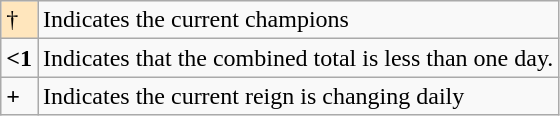<table class="wikitable">
<tr>
<td style="background-color:#FFE6BD">†</td>
<td>Indicates the current champions</td>
</tr>
<tr>
<td><strong><1</strong></td>
<td>Indicates that the combined total is less than one day.</td>
</tr>
<tr>
<td><strong>+</strong></td>
<td>Indicates the current reign is changing daily</td>
</tr>
</table>
